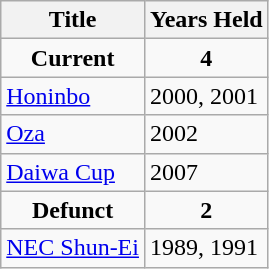<table class="wikitable">
<tr>
<th>Title</th>
<th>Years Held</th>
</tr>
<tr>
<td align="center"><strong>Current</strong></td>
<td align="center"><strong>4</strong></td>
</tr>
<tr>
<td> <a href='#'>Honinbo</a></td>
<td>2000, 2001</td>
</tr>
<tr>
<td> <a href='#'>Oza</a></td>
<td>2002</td>
</tr>
<tr>
<td> <a href='#'>Daiwa Cup</a></td>
<td>2007</td>
</tr>
<tr>
<td align="center"><strong>Defunct</strong></td>
<td align="center"><strong>2</strong></td>
</tr>
<tr>
<td> <a href='#'>NEC Shun-Ei</a></td>
<td>1989, 1991</td>
</tr>
</table>
